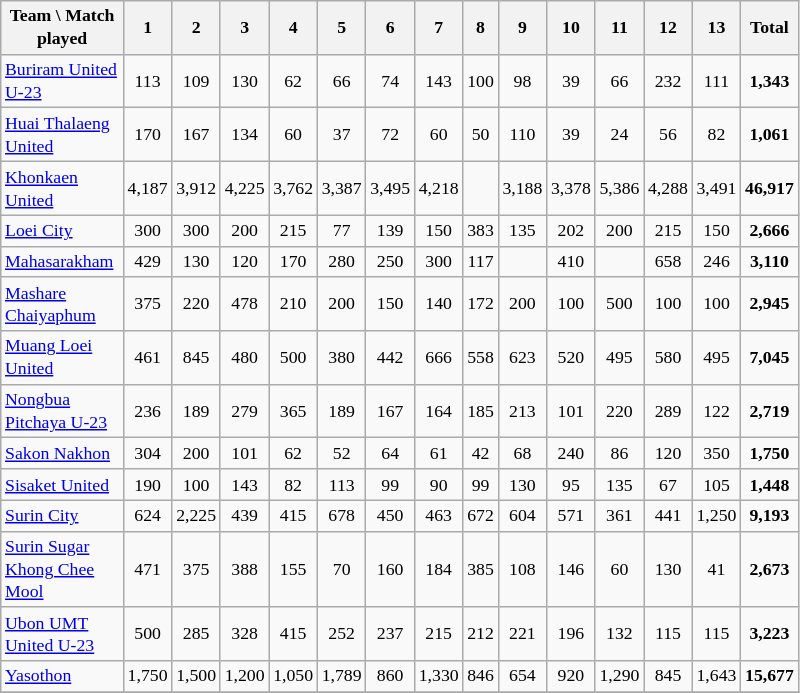<table class="wikitable sortable" style="font-size: 74%; text-align:center;">
<tr>
<th style="width:76px;">Team \ Match played</th>
<th align=center>1</th>
<th align=center>2</th>
<th align=center>3</th>
<th align=center>4</th>
<th align=center>5</th>
<th align=center>6</th>
<th align=center>7</th>
<th align=center>8</th>
<th align=center>9</th>
<th align=center>10</th>
<th align=center>11</th>
<th align=center>12</th>
<th align=center>13</th>
<th align=center>Total</th>
</tr>
<tr align=center>
<td align=left><a href='#'>Buriram United U-23</a></td>
<td>113</td>
<td>109</td>
<td>130</td>
<td>62</td>
<td>66</td>
<td>74</td>
<td>143</td>
<td>100</td>
<td>98</td>
<td>39</td>
<td>66</td>
<td>232</td>
<td>111</td>
<td><strong>1,343</strong></td>
</tr>
<tr align=center>
<td align=left><a href='#'>Huai Thalaeng United</a></td>
<td>170</td>
<td>167</td>
<td>134</td>
<td>60</td>
<td>37</td>
<td>72</td>
<td>60</td>
<td>50</td>
<td>110</td>
<td>39</td>
<td>24</td>
<td>56</td>
<td>82</td>
<td><strong>1,061</strong></td>
</tr>
<tr align=center>
<td align=left><a href='#'>Khonkaen United</a></td>
<td>4,187</td>
<td>3,912</td>
<td>4,225</td>
<td>3,762</td>
<td>3,387</td>
<td>3,495</td>
<td>4,218</td>
<td></td>
<td>3,188</td>
<td>3,378</td>
<td>5,386</td>
<td>4,288</td>
<td>3,491</td>
<td><strong>46,917</strong></td>
</tr>
<tr align=center>
<td align=left><a href='#'>Loei City</a></td>
<td>300</td>
<td>300</td>
<td>200</td>
<td>215</td>
<td>77</td>
<td>139</td>
<td>150</td>
<td>383</td>
<td>135</td>
<td>202</td>
<td>200</td>
<td>215</td>
<td>150</td>
<td><strong>2,666</strong></td>
</tr>
<tr align=center>
<td align=left><a href='#'>Mahasarakham</a></td>
<td>429</td>
<td>130</td>
<td>120</td>
<td>170</td>
<td>280</td>
<td>250</td>
<td>300</td>
<td>117</td>
<td></td>
<td>410</td>
<td></td>
<td>658</td>
<td>246</td>
<td><strong>3,110</strong></td>
</tr>
<tr align=center>
<td align=left><a href='#'>Mashare Chaiyaphum</a></td>
<td>375</td>
<td>220</td>
<td>478</td>
<td>210</td>
<td>200</td>
<td>150</td>
<td>140</td>
<td>172</td>
<td>200</td>
<td>100</td>
<td>500</td>
<td>100</td>
<td>100</td>
<td><strong>2,945</strong></td>
</tr>
<tr align=center>
<td align=left><a href='#'>Muang Loei United</a></td>
<td>461</td>
<td>845</td>
<td>480</td>
<td>500</td>
<td>380</td>
<td>442</td>
<td>666</td>
<td>558</td>
<td>623</td>
<td>520</td>
<td>495</td>
<td>580</td>
<td>495</td>
<td><strong>7,045</strong></td>
</tr>
<tr align=center>
<td align=left><a href='#'>Nongbua Pitchaya U-23</a></td>
<td>236</td>
<td>189</td>
<td>279</td>
<td>365</td>
<td>189</td>
<td>167</td>
<td>164</td>
<td>185</td>
<td>213</td>
<td>101</td>
<td>220</td>
<td>289</td>
<td>122</td>
<td><strong>2,719</strong></td>
</tr>
<tr align=center>
<td align=left><a href='#'>Sakon Nakhon</a></td>
<td>304</td>
<td>200</td>
<td>101</td>
<td>62</td>
<td>52</td>
<td>64</td>
<td>61</td>
<td>42</td>
<td>68</td>
<td>240</td>
<td>86</td>
<td>120</td>
<td>350</td>
<td><strong>1,750</strong></td>
</tr>
<tr align=center>
<td align=left><a href='#'>Sisaket United</a></td>
<td>190</td>
<td>100</td>
<td>143</td>
<td>82</td>
<td>113</td>
<td>99</td>
<td>90</td>
<td>99</td>
<td>130</td>
<td>95</td>
<td>135</td>
<td>67</td>
<td>105</td>
<td><strong>1,448</strong></td>
</tr>
<tr align=center>
<td align=left><a href='#'>Surin City</a></td>
<td>624</td>
<td>2,225</td>
<td>439</td>
<td>415</td>
<td>678</td>
<td>450</td>
<td>463</td>
<td>672</td>
<td>604</td>
<td>571</td>
<td>361</td>
<td>441</td>
<td>1,250</td>
<td><strong>9,193</strong></td>
</tr>
<tr align=center>
<td align=left><a href='#'>Surin Sugar Khong Chee Mool</a></td>
<td>471</td>
<td>375</td>
<td>388</td>
<td>155</td>
<td>70</td>
<td>160</td>
<td>184</td>
<td>385</td>
<td>108</td>
<td>146</td>
<td>60</td>
<td>130</td>
<td>41</td>
<td><strong>2,673</strong></td>
</tr>
<tr align=center>
<td align=left><a href='#'>Ubon UMT United U-23</a></td>
<td>500</td>
<td>285</td>
<td>328</td>
<td>415</td>
<td>252</td>
<td>237</td>
<td>215</td>
<td>212</td>
<td>221</td>
<td>196</td>
<td>132</td>
<td>115</td>
<td>115</td>
<td><strong>3,223</strong></td>
</tr>
<tr align=center>
<td align=left><a href='#'>Yasothon</a></td>
<td>1,750</td>
<td>1,500</td>
<td>1,200</td>
<td>1,050</td>
<td>1,789</td>
<td>860</td>
<td>1,330</td>
<td>846</td>
<td>654</td>
<td>920</td>
<td>1,290</td>
<td>845</td>
<td>1,643</td>
<td><strong>15,677</strong></td>
</tr>
<tr align=center>
</tr>
</table>
